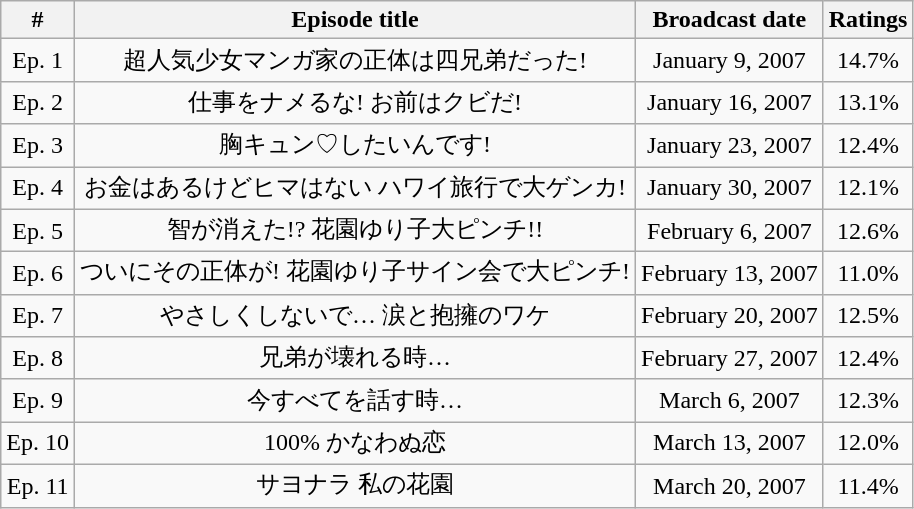<table class="wikitable" style="text-align:center">
<tr>
<th>#</th>
<th>Episode title</th>
<th>Broadcast date</th>
<th>Ratings</th>
</tr>
<tr>
<td>Ep. 1</td>
<td>超人気少女マンガ家の正体は四兄弟だった!</td>
<td>January 9, 2007</td>
<td>14.7%</td>
</tr>
<tr>
<td>Ep. 2</td>
<td>仕事をナメるな! お前はクビだ!</td>
<td>January 16, 2007</td>
<td>13.1%</td>
</tr>
<tr>
<td>Ep. 3</td>
<td>胸キュン♡したいんです!</td>
<td>January 23, 2007</td>
<td>12.4%</td>
</tr>
<tr>
<td>Ep. 4</td>
<td>お金はあるけどヒマはない ハワイ旅行で大ゲンカ!</td>
<td>January 30, 2007</td>
<td>12.1%</td>
</tr>
<tr>
<td>Ep. 5</td>
<td>智が消えた!? 花園ゆり子大ピンチ!!</td>
<td>February 6, 2007</td>
<td>12.6%</td>
</tr>
<tr>
<td>Ep. 6</td>
<td>ついにその正体が! 花園ゆり子サイン会で大ピンチ!</td>
<td>February 13, 2007</td>
<td>11.0%</td>
</tr>
<tr>
<td>Ep. 7</td>
<td>やさしくしないで… 涙と抱擁のワケ</td>
<td>February 20, 2007</td>
<td>12.5%</td>
</tr>
<tr>
<td>Ep. 8</td>
<td>兄弟が壊れる時…</td>
<td>February 27, 2007</td>
<td>12.4%</td>
</tr>
<tr>
<td>Ep. 9</td>
<td>今すべてを話す時…</td>
<td>March 6, 2007</td>
<td>12.3%</td>
</tr>
<tr>
<td>Ep. 10</td>
<td>100% かなわぬ恋</td>
<td>March 13, 2007</td>
<td>12.0%</td>
</tr>
<tr>
<td>Ep. 11</td>
<td>サヨナラ 私の花園</td>
<td>March 20, 2007</td>
<td>11.4%</td>
</tr>
</table>
